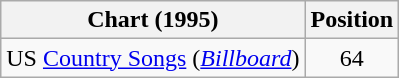<table class="wikitable sortable">
<tr>
<th scope="col">Chart (1995)</th>
<th scope="col">Position</th>
</tr>
<tr>
<td>US <a href='#'>Country Songs</a> (<em><a href='#'>Billboard</a></em>)</td>
<td align="center">64</td>
</tr>
</table>
